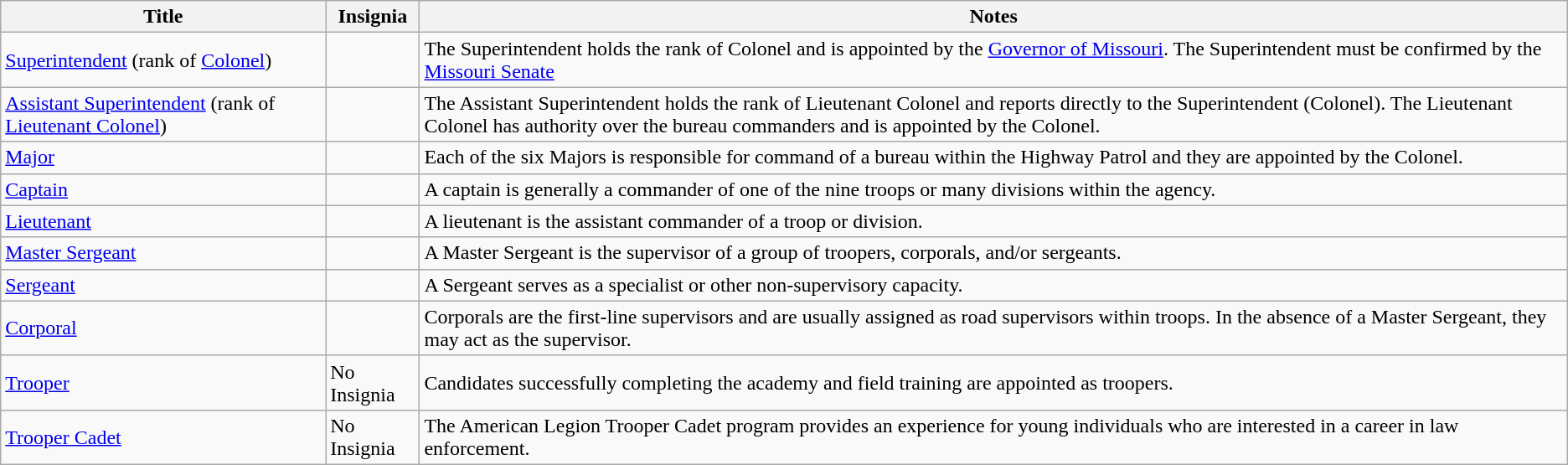<table class="wikitable">
<tr>
<th>Title</th>
<th>Insignia</th>
<th>Notes</th>
</tr>
<tr>
<td><a href='#'>Superintendent</a> (rank of <a href='#'>Colonel</a>)</td>
<td></td>
<td>The Superintendent holds the rank of Colonel and is appointed by the <a href='#'>Governor of Missouri</a>. The Superintendent must be confirmed by the <a href='#'>Missouri Senate</a></td>
</tr>
<tr>
<td><a href='#'>Assistant Superintendent</a> (rank of <a href='#'>Lieutenant Colonel</a>)</td>
<td></td>
<td>The Assistant Superintendent holds the rank of Lieutenant Colonel and reports directly to the Superintendent (Colonel).  The Lieutenant Colonel has authority over the bureau commanders and is appointed by the Colonel.</td>
</tr>
<tr>
<td><a href='#'>Major</a></td>
<td></td>
<td>Each of the six Majors is responsible for command of a bureau within the Highway Patrol and they are appointed by the Colonel.</td>
</tr>
<tr>
<td><a href='#'>Captain</a></td>
<td></td>
<td>A captain is generally a commander of one of the nine troops or many divisions within the agency.</td>
</tr>
<tr>
<td><a href='#'>Lieutenant</a></td>
<td></td>
<td>A lieutenant is the assistant commander of a troop or division.</td>
</tr>
<tr>
<td><a href='#'>Master Sergeant</a></td>
<td></td>
<td>A Master Sergeant is the supervisor of a group of troopers, corporals, and/or sergeants.</td>
</tr>
<tr>
<td><a href='#'>Sergeant</a></td>
<td></td>
<td>A Sergeant serves as a specialist or other non-supervisory capacity.</td>
</tr>
<tr>
<td><a href='#'>Corporal</a></td>
<td></td>
<td>Corporals are the first-line supervisors and are usually assigned as road supervisors within troops. In the absence of a Master Sergeant, they may act as the supervisor.</td>
</tr>
<tr>
<td><a href='#'>Trooper</a></td>
<td>No Insignia</td>
<td>Candidates successfully completing the academy and field training are appointed as troopers.</td>
</tr>
<tr>
<td><a href='#'>Trooper Cadet</a></td>
<td>No Insignia</td>
<td>The American Legion Trooper Cadet program provides an experience for young individuals who are interested in a career in law enforcement.</td>
</tr>
</table>
